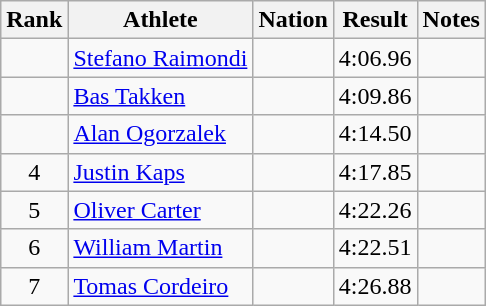<table class="wikitable sortable" style="text-align:center">
<tr>
<th>Rank</th>
<th>Athlete</th>
<th>Nation</th>
<th>Result</th>
<th>Notes</th>
</tr>
<tr>
<td></td>
<td align="left"><a href='#'>Stefano Raimondi</a></td>
<td align=left></td>
<td>4:06.96</td>
<td></td>
</tr>
<tr>
<td></td>
<td align="left"><a href='#'>Bas Takken</a></td>
<td align=left></td>
<td>4:09.86</td>
<td></td>
</tr>
<tr>
<td></td>
<td align="left"><a href='#'>Alan Ogorzalek</a></td>
<td align=left></td>
<td>4:14.50</td>
<td></td>
</tr>
<tr>
<td>4</td>
<td align="left"><a href='#'>Justin Kaps</a></td>
<td align=left></td>
<td>4:17.85</td>
<td></td>
</tr>
<tr>
<td>5</td>
<td align="left"><a href='#'>Oliver Carter</a></td>
<td align=left></td>
<td>4:22.26</td>
<td></td>
</tr>
<tr>
<td>6</td>
<td align="left"><a href='#'>William Martin</a></td>
<td align=left></td>
<td>4:22.51</td>
<td></td>
</tr>
<tr>
<td>7</td>
<td align="left"><a href='#'>Tomas Cordeiro</a></td>
<td align=left></td>
<td>4:26.88</td>
<td></td>
</tr>
</table>
